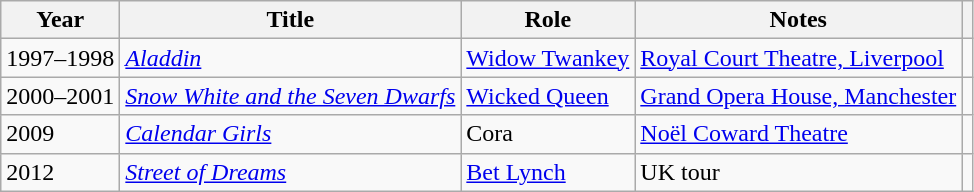<table class="wikitable">
<tr>
<th>Year</th>
<th>Title</th>
<th>Role</th>
<th>Notes</th>
<th></th>
</tr>
<tr>
<td>1997–1998</td>
<td><em><a href='#'>Aladdin</a></em></td>
<td><a href='#'>Widow Twankey</a></td>
<td><a href='#'>Royal Court Theatre, Liverpool</a></td>
<td></td>
</tr>
<tr>
<td>2000–2001</td>
<td><em><a href='#'>Snow White and the Seven Dwarfs</a></em></td>
<td><a href='#'>Wicked Queen</a></td>
<td><a href='#'>Grand Opera House, Manchester</a></td>
<td></td>
</tr>
<tr>
<td>2009</td>
<td><em><a href='#'>Calendar Girls</a></em></td>
<td>Cora</td>
<td><a href='#'>Noël Coward Theatre</a></td>
<td></td>
</tr>
<tr>
<td>2012</td>
<td><em><a href='#'>Street of Dreams</a></em></td>
<td><a href='#'>Bet Lynch</a></td>
<td>UK tour</td>
<td></td>
</tr>
</table>
